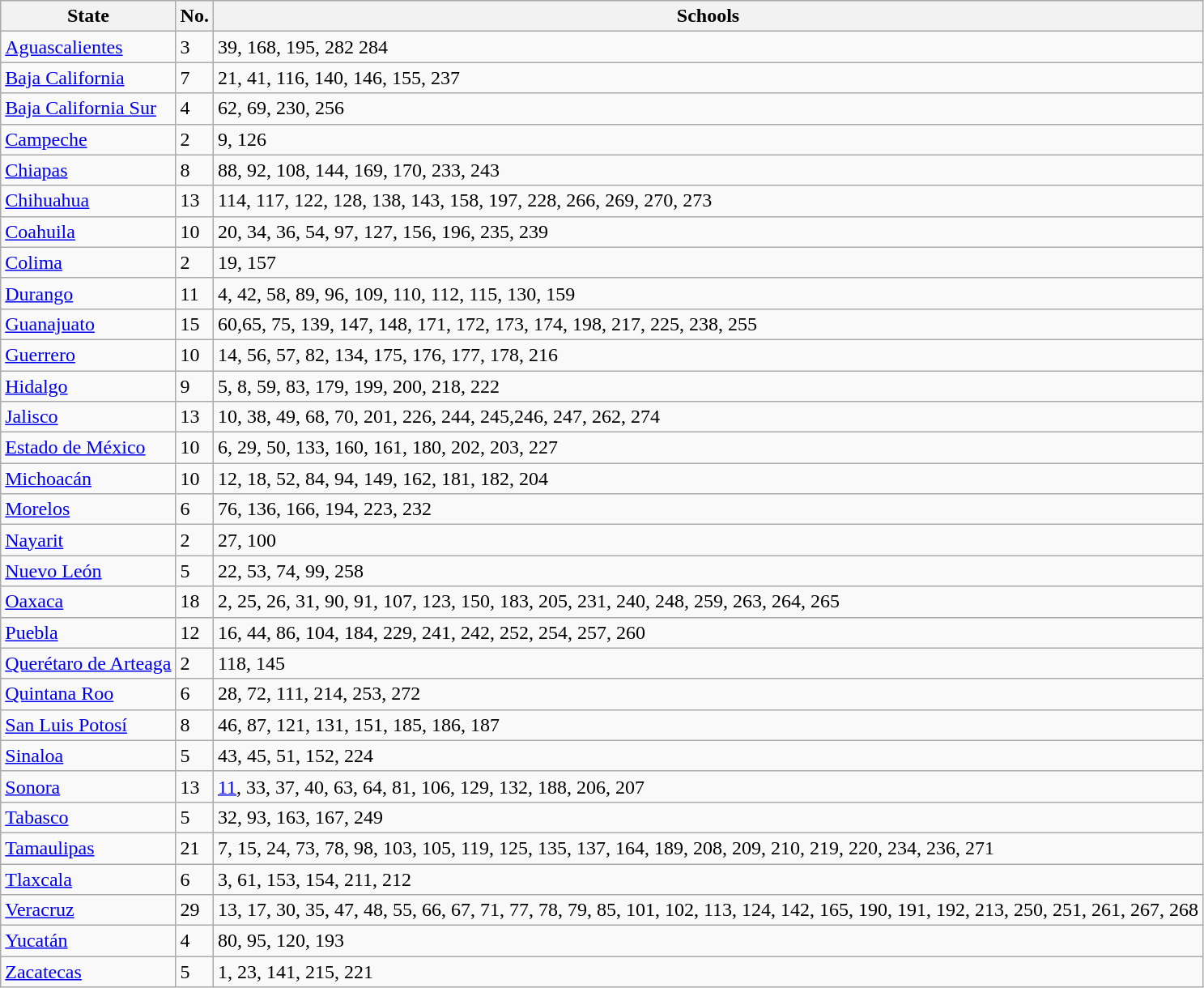<table class="wikitable">
<tr>
<th>State</th>
<th>No.</th>
<th>Schools</th>
</tr>
<tr>
<td><a href='#'>Aguascalientes</a></td>
<td>3</td>
<td>39, 168, 195, 282 284</td>
</tr>
<tr>
<td><a href='#'>Baja California</a></td>
<td>7</td>
<td>21, 41, 116, 140, 146, 155, 237</td>
</tr>
<tr>
<td><a href='#'>Baja California Sur</a></td>
<td>4</td>
<td>62, 69, 230, 256</td>
</tr>
<tr>
<td><a href='#'>Campeche</a></td>
<td>2</td>
<td>9, 126</td>
</tr>
<tr>
<td><a href='#'>Chiapas</a></td>
<td>8</td>
<td>88, 92, 108, 144, 169, 170, 233, 243</td>
</tr>
<tr>
<td><a href='#'>Chihuahua</a></td>
<td>13</td>
<td>114, 117, 122, 128, 138, 143, 158, 197, 228, 266, 269, 270, 273</td>
</tr>
<tr>
<td><a href='#'>Coahuila</a></td>
<td>10</td>
<td>20, 34, 36, 54, 97, 127, 156, 196, 235, 239</td>
</tr>
<tr>
<td><a href='#'>Colima</a></td>
<td>2</td>
<td>19, 157</td>
</tr>
<tr>
<td><a href='#'>Durango</a></td>
<td>11</td>
<td>4, 42, 58, 89, 96, 109, 110, 112, 115, 130, 159</td>
</tr>
<tr>
<td><a href='#'>Guanajuato</a></td>
<td>15</td>
<td>60,65, 75, 139, 147, 148, 171, 172, 173, 174, 198, 217, 225, 238, 255</td>
</tr>
<tr>
<td><a href='#'>Guerrero</a></td>
<td>10</td>
<td>14, 56, 57, 82, 134, 175, 176, 177, 178, 216</td>
</tr>
<tr>
<td><a href='#'>Hidalgo</a></td>
<td>9</td>
<td>5, 8, 59, 83, 179, 199, 200, 218, 222</td>
</tr>
<tr>
<td><a href='#'>Jalisco</a></td>
<td>13</td>
<td>10, 38, 49, 68, 70, 201, 226, 244, 245,246, 247, 262, 274</td>
</tr>
<tr>
<td><a href='#'>Estado de México</a></td>
<td>10</td>
<td>6, 29, 50, 133, 160, 161, 180, 202, 203, 227</td>
</tr>
<tr>
<td><a href='#'>Michoacán</a></td>
<td>10</td>
<td>12, 18, 52, 84, 94, 149, 162, 181, 182, 204</td>
</tr>
<tr>
<td><a href='#'>Morelos</a></td>
<td>6</td>
<td>76, 136, 166, 194, 223, 232</td>
</tr>
<tr>
<td><a href='#'>Nayarit</a></td>
<td>2</td>
<td>27, 100</td>
</tr>
<tr>
<td><a href='#'>Nuevo León</a></td>
<td>5</td>
<td>22, 53, 74, 99, 258</td>
</tr>
<tr>
<td><a href='#'>Oaxaca</a></td>
<td>18</td>
<td>2, 25, 26, 31, 90, 91, 107, 123, 150, 183, 205, 231, 240, 248, 259, 263, 264, 265</td>
</tr>
<tr>
<td><a href='#'>Puebla</a></td>
<td>12</td>
<td>16, 44, 86, 104, 184, 229, 241, 242, 252, 254, 257, 260</td>
</tr>
<tr>
<td><a href='#'>Querétaro de Arteaga</a></td>
<td>2</td>
<td>118, 145</td>
</tr>
<tr>
<td><a href='#'>Quintana Roo</a></td>
<td>6</td>
<td>28, 72, 111, 214, 253, 272</td>
</tr>
<tr>
<td><a href='#'>San Luis Potosí</a></td>
<td>8</td>
<td>46, 87, 121, 131, 151, 185, 186, 187</td>
</tr>
<tr>
<td><a href='#'>Sinaloa</a></td>
<td>5</td>
<td>43, 45, 51, 152, 224</td>
</tr>
<tr>
<td><a href='#'>Sonora</a></td>
<td>13</td>
<td><a href='#'>11</a>, 33, 37, 40, 63, 64, 81, 106, 129, 132, 188, 206, 207</td>
</tr>
<tr>
<td><a href='#'>Tabasco</a></td>
<td>5</td>
<td>32, 93, 163, 167, 249</td>
</tr>
<tr>
<td><a href='#'>Tamaulipas</a></td>
<td>21</td>
<td>7, 15, 24, 73, 78, 98, 103, 105, 119, 125, 135, 137, 164, 189, 208, 209, 210, 219, 220, 234, 236, 271</td>
</tr>
<tr>
<td><a href='#'>Tlaxcala</a></td>
<td>6</td>
<td>3, 61, 153, 154, 211, 212</td>
</tr>
<tr>
<td><a href='#'>Veracruz</a></td>
<td>29</td>
<td>13, 17, 30, 35, 47, 48, 55, 66, 67, 71, 77, 78, 79, 85, 101, 102, 113, 124, 142, 165, 190, 191, 192, 213, 250, 251, 261, 267, 268</td>
</tr>
<tr>
<td><a href='#'>Yucatán</a></td>
<td>4</td>
<td>80, 95, 120, 193</td>
</tr>
<tr>
<td><a href='#'>Zacatecas</a></td>
<td>5</td>
<td>1, 23, 141, 215, 221</td>
</tr>
</table>
